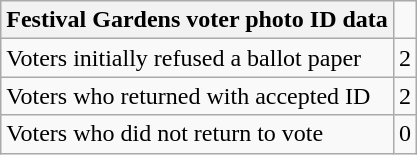<table class="wikitable">
<tr>
<th>Festival Gardens voter photo ID data</th>
</tr>
<tr>
<td style="text-align:left">Voters initially refused a ballot paper</td>
<td style="text-align:center">2</td>
</tr>
<tr>
<td style="text-align:left">Voters who returned with accepted ID</td>
<td style="text-align:center">2</td>
</tr>
<tr>
<td style="text-align:left">Voters who did not return to vote</td>
<td style="text-align:center">0</td>
</tr>
</table>
